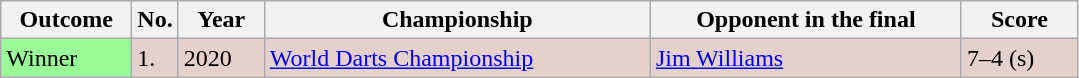<table class="wikitable">
<tr>
<th width="80">Outcome</th>
<th width="20">No.</th>
<th width="50">Year</th>
<th style="width:250px;">Championship</th>
<th style="width:200px;">Opponent in the final</th>
<th width="70">Score</th>
</tr>
<tr style="background:#e5d1cb;">
<td style="background:#98FB98">Winner</td>
<td>1.</td>
<td>2020</td>
<td><a href='#'>World Darts Championship</a></td>
<td> <a href='#'>Jim Williams</a></td>
<td>7–4 (s)</td>
</tr>
</table>
